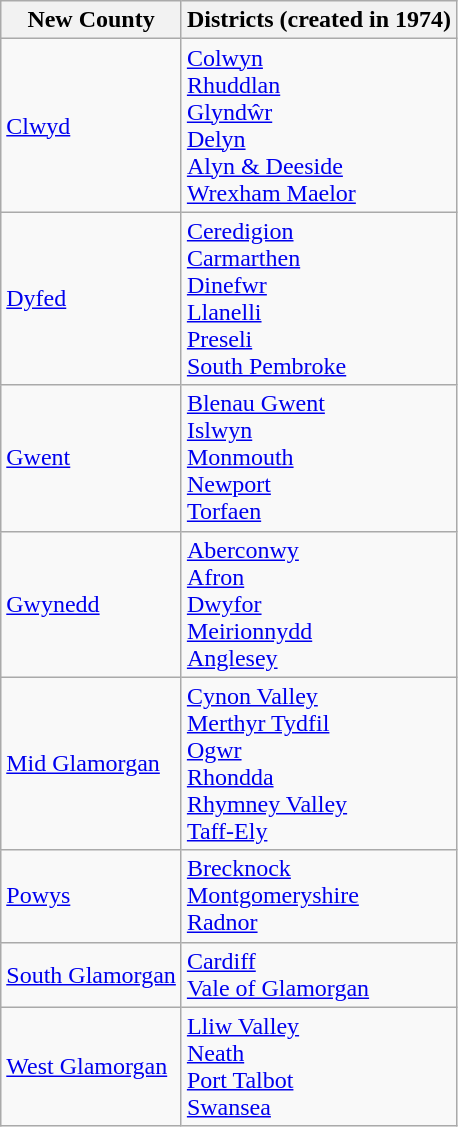<table class="wikitable">
<tr>
<th>New County</th>
<th>Districts (created in 1974)</th>
</tr>
<tr>
<td><a href='#'>Clwyd</a></td>
<td><a href='#'>Colwyn</a><br><a href='#'>Rhuddlan</a><br><a href='#'>Glyndŵr</a><br><a href='#'>Delyn</a><br><a href='#'>Alyn & Deeside</a><br><a href='#'>Wrexham Maelor</a></td>
</tr>
<tr>
<td><a href='#'>Dyfed</a></td>
<td><a href='#'>Ceredigion</a><br><a href='#'>Carmarthen</a><br><a href='#'>Dinefwr</a><br><a href='#'>Llanelli</a><br><a href='#'>Preseli</a><br><a href='#'>South Pembroke</a></td>
</tr>
<tr>
<td><a href='#'>Gwent</a></td>
<td><a href='#'>Blenau Gwent</a><br><a href='#'>Islwyn</a><br><a href='#'>Monmouth</a><br><a href='#'>Newport</a><br><a href='#'>Torfaen</a></td>
</tr>
<tr>
<td><a href='#'>Gwynedd</a></td>
<td><a href='#'>Aberconwy</a><br><a href='#'>Afron</a><br><a href='#'>Dwyfor</a><br><a href='#'>Meirionnydd</a><br><a href='#'>Anglesey</a></td>
</tr>
<tr>
<td><a href='#'>Mid Glamorgan</a></td>
<td><a href='#'>Cynon Valley</a><br><a href='#'>Merthyr Tydfil</a><br><a href='#'>Ogwr</a><br><a href='#'>Rhondda</a><br><a href='#'>Rhymney Valley</a><br><a href='#'>Taff-Ely</a></td>
</tr>
<tr>
<td><a href='#'>Powys</a></td>
<td><a href='#'>Brecknock</a><br><a href='#'>Montgomeryshire</a><br><a href='#'>Radnor</a></td>
</tr>
<tr>
<td><a href='#'>South Glamorgan</a></td>
<td><a href='#'>Cardiff</a><br><a href='#'>Vale of Glamorgan</a></td>
</tr>
<tr>
<td><a href='#'>West Glamorgan</a></td>
<td><a href='#'>Lliw Valley</a><br><a href='#'>Neath</a><br><a href='#'>Port Talbot</a><br><a href='#'>Swansea</a></td>
</tr>
</table>
